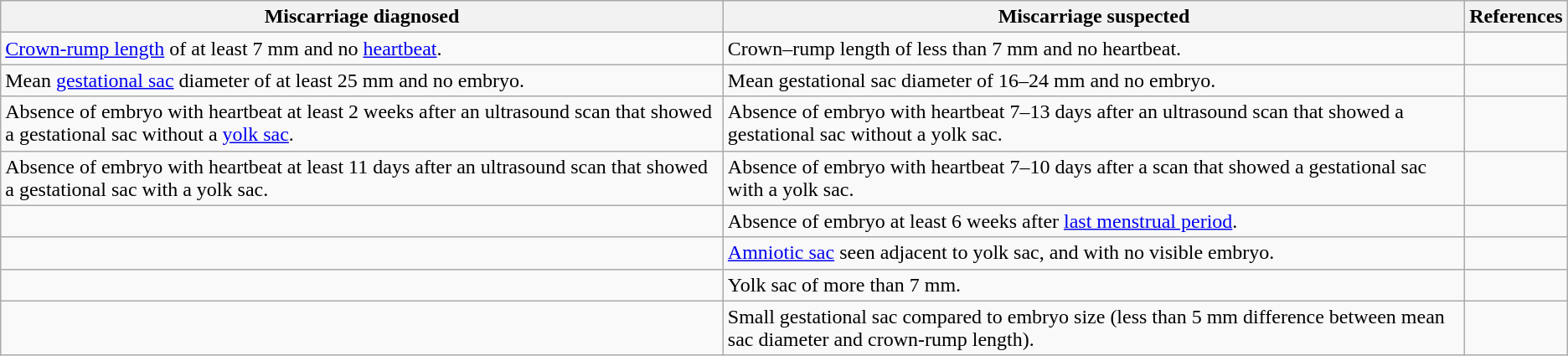<table class="wikitable">
<tr>
<th>Miscarriage diagnosed</th>
<th>Miscarriage suspected</th>
<th>References</th>
</tr>
<tr>
<td><a href='#'>Crown-rump length</a> of at least 7 mm and no <a href='#'>heartbeat</a>.</td>
<td>Crown–rump length of less than 7 mm and no heartbeat.</td>
<td></td>
</tr>
<tr>
<td>Mean <a href='#'>gestational sac</a> diameter of at least 25 mm and no embryo.</td>
<td>Mean gestational sac diameter of 16–24 mm and no embryo.</td>
<td></td>
</tr>
<tr>
<td>Absence of embryo with heartbeat at least 2 weeks after an ultrasound scan that showed a gestational sac without a <a href='#'>yolk sac</a>.</td>
<td>Absence of embryo with heartbeat 7–13 days after an ultrasound scan that showed a gestational sac without a yolk sac.</td>
<td></td>
</tr>
<tr>
<td>Absence of embryo with heartbeat at least 11 days after an ultrasound scan that showed a gestational sac with a yolk sac.</td>
<td>Absence of embryo with heartbeat 7–10 days after a scan that showed a gestational sac with a yolk sac.</td>
<td></td>
</tr>
<tr>
<td></td>
<td>Absence of embryo at least 6 weeks after <a href='#'>last menstrual period</a>.</td>
<td></td>
</tr>
<tr>
<td></td>
<td><a href='#'>Amniotic sac</a> seen adjacent to yolk sac, and with no visible embryo.</td>
<td></td>
</tr>
<tr>
<td></td>
<td>Yolk sac of more than 7 mm.</td>
<td></td>
</tr>
<tr>
<td></td>
<td>Small gestational sac compared to embryo size (less than 5 mm difference between mean sac diameter and crown-rump length).</td>
<td></td>
</tr>
</table>
